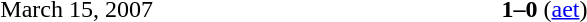<table width=100% cellspacing=1>
<tr>
<th width=120></th>
<th width=220></th>
<th width=70></th>
<th width=220></th>
<th></th>
</tr>
<tr>
<td align=right>March 15, 2007</td>
<td align=right><strong></strong></td>
<td align=center><strong>1–0</strong> (<a href='#'>aet</a>)</td>
<td><strong></strong></td>
</tr>
</table>
